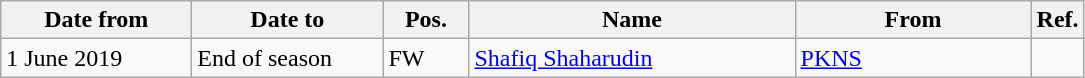<table class="wikitable">
<tr>
<th style="width:120px">Date from</th>
<th style="width:120px">Date to</th>
<th style="width:50px">Pos.</th>
<th style="width:210px">Name</th>
<th style="width:150px">From</th>
<th style="width:20px">Ref.</th>
</tr>
<tr>
<td>1 June 2019</td>
<td>End of season</td>
<td>FW</td>
<td> <a href='#'>Shafiq Shaharudin</a></td>
<td> <a href='#'>PKNS</a></td>
<td></td>
</tr>
</table>
